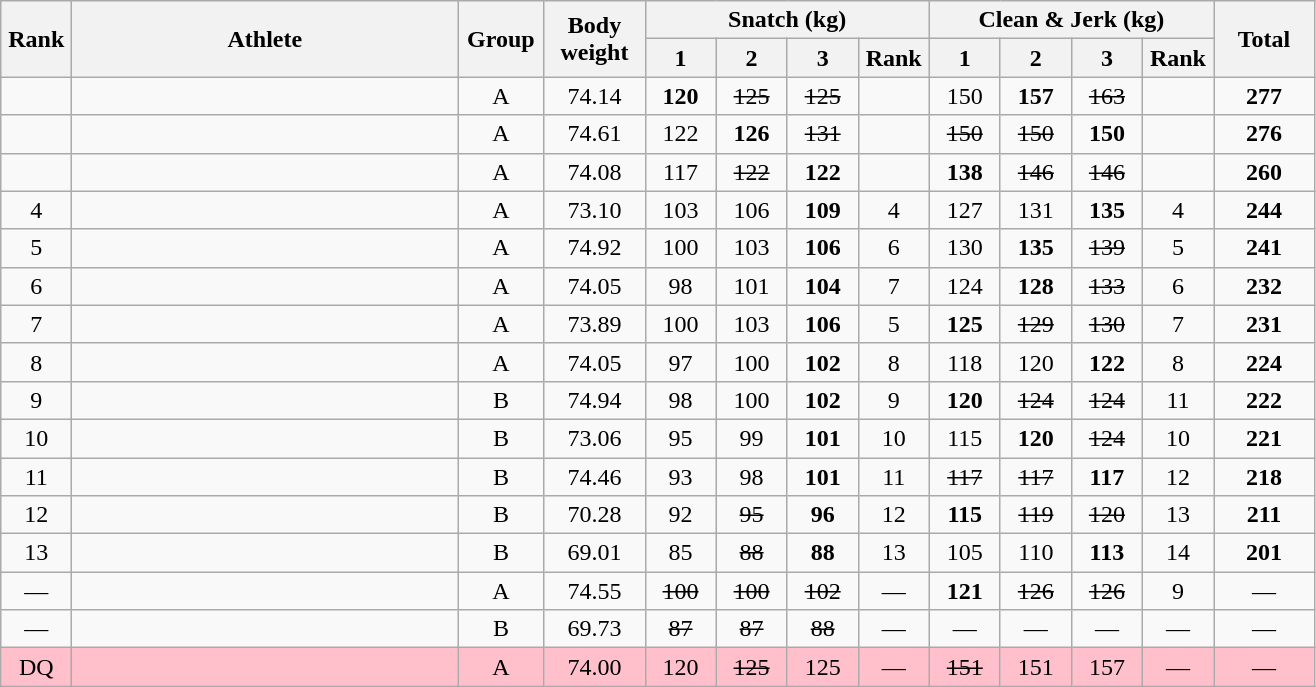<table class = "wikitable" style="text-align:center;">
<tr>
<th rowspan=2 width=40>Rank</th>
<th rowspan=2 width=250>Athlete</th>
<th rowspan=2 width=50>Group</th>
<th rowspan=2 width=60>Body weight</th>
<th colspan=4>Snatch (kg)</th>
<th colspan=4>Clean & Jerk (kg)</th>
<th rowspan=2 width=60>Total</th>
</tr>
<tr>
<th width=40>1</th>
<th width=40>2</th>
<th width=40>3</th>
<th width=40>Rank</th>
<th width=40>1</th>
<th width=40>2</th>
<th width=40>3</th>
<th width=40>Rank</th>
</tr>
<tr>
<td></td>
<td align=left></td>
<td>A</td>
<td>74.14</td>
<td><strong>120</strong></td>
<td><s>125</s></td>
<td><s>125</s></td>
<td></td>
<td>150</td>
<td><strong>157</strong></td>
<td><s>163</s></td>
<td></td>
<td><strong>277</strong></td>
</tr>
<tr>
<td></td>
<td align=left></td>
<td>A</td>
<td>74.61</td>
<td>122</td>
<td><strong>126</strong></td>
<td><s>131</s></td>
<td></td>
<td><s>150</s></td>
<td><s>150</s></td>
<td><strong>150</strong></td>
<td></td>
<td><strong>276</strong></td>
</tr>
<tr>
<td></td>
<td align=left></td>
<td>A</td>
<td>74.08</td>
<td>117</td>
<td><s>122</s></td>
<td><strong>122</strong></td>
<td></td>
<td><strong>138</strong></td>
<td><s>146</s></td>
<td><s>146</s></td>
<td></td>
<td><strong>260</strong></td>
</tr>
<tr>
<td>4</td>
<td align=left></td>
<td>A</td>
<td>73.10</td>
<td>103</td>
<td>106</td>
<td><strong>109</strong></td>
<td>4</td>
<td>127</td>
<td>131</td>
<td><strong>135</strong></td>
<td>4</td>
<td><strong>244</strong></td>
</tr>
<tr>
<td>5</td>
<td align=left></td>
<td>A</td>
<td>74.92</td>
<td>100</td>
<td>103</td>
<td><strong>106</strong></td>
<td>6</td>
<td>130</td>
<td><strong>135</strong></td>
<td><s>139</s></td>
<td>5</td>
<td><strong>241</strong></td>
</tr>
<tr>
<td>6</td>
<td align=left></td>
<td>A</td>
<td>74.05</td>
<td>98</td>
<td>101</td>
<td><strong>104</strong></td>
<td>7</td>
<td>124</td>
<td><strong>128</strong></td>
<td><s>133</s></td>
<td>6</td>
<td><strong>232</strong></td>
</tr>
<tr>
<td>7</td>
<td align=left></td>
<td>A</td>
<td>73.89</td>
<td>100</td>
<td>103</td>
<td><strong>106</strong></td>
<td>5</td>
<td><strong>125</strong></td>
<td><s>129</s></td>
<td><s>130</s></td>
<td>7</td>
<td><strong>231</strong></td>
</tr>
<tr>
<td>8</td>
<td align=left></td>
<td>A</td>
<td>74.05</td>
<td>97</td>
<td>100</td>
<td><strong>102</strong></td>
<td>8</td>
<td>118</td>
<td>120</td>
<td><strong>122</strong></td>
<td>8</td>
<td><strong>224</strong></td>
</tr>
<tr>
<td>9</td>
<td align=left></td>
<td>B</td>
<td>74.94</td>
<td>98</td>
<td>100</td>
<td><strong>102</strong></td>
<td>9</td>
<td><strong>120</strong></td>
<td><s>124</s></td>
<td><s>124</s></td>
<td>11</td>
<td><strong>222</strong></td>
</tr>
<tr>
<td>10</td>
<td align=left></td>
<td>B</td>
<td>73.06</td>
<td>95</td>
<td>99</td>
<td><strong>101</strong></td>
<td>10</td>
<td>115</td>
<td><strong>120</strong></td>
<td><s>124</s></td>
<td>10</td>
<td><strong>221</strong></td>
</tr>
<tr>
<td>11</td>
<td align=left></td>
<td>B</td>
<td>74.46</td>
<td>93</td>
<td>98</td>
<td><strong>101</strong></td>
<td>11</td>
<td><s>117</s></td>
<td><s>117</s></td>
<td><strong>117</strong></td>
<td>12</td>
<td><strong>218</strong></td>
</tr>
<tr>
<td>12</td>
<td align=left></td>
<td>B</td>
<td>70.28</td>
<td>92</td>
<td><s>95</s></td>
<td><strong>96</strong></td>
<td>12</td>
<td><strong>115</strong></td>
<td><s>119</s></td>
<td><s>120</s></td>
<td>13</td>
<td><strong>211</strong></td>
</tr>
<tr>
<td>13</td>
<td align=left></td>
<td>B</td>
<td>69.01</td>
<td>85</td>
<td><s>88</s></td>
<td><strong>88</strong></td>
<td>13</td>
<td>105</td>
<td>110</td>
<td><strong>113</strong></td>
<td>14</td>
<td><strong>201</strong></td>
</tr>
<tr>
<td>—</td>
<td align=left></td>
<td>A</td>
<td>74.55</td>
<td><s>100</s></td>
<td><s>100</s></td>
<td><s>102</s></td>
<td>—</td>
<td><strong>121</strong></td>
<td><s>126</s></td>
<td><s>126</s></td>
<td>9</td>
<td>—</td>
</tr>
<tr>
<td>—</td>
<td align=left></td>
<td>B</td>
<td>69.73</td>
<td><s>87</s></td>
<td><s>87</s></td>
<td><s>88</s></td>
<td>—</td>
<td>—</td>
<td>—</td>
<td>—</td>
<td>—</td>
<td>—</td>
</tr>
<tr bgcolor=pink>
<td>DQ</td>
<td align=left></td>
<td>A</td>
<td>74.00</td>
<td>120</td>
<td><s>125</s></td>
<td>125</td>
<td>—</td>
<td><s>151</s></td>
<td>151</td>
<td>157</td>
<td>—</td>
<td>—</td>
</tr>
</table>
